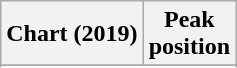<table class="wikitable plainrowheaders">
<tr>
<th scope="col">Chart (2019)</th>
<th scope="col">Peak<br>position</th>
</tr>
<tr>
</tr>
<tr>
</tr>
</table>
